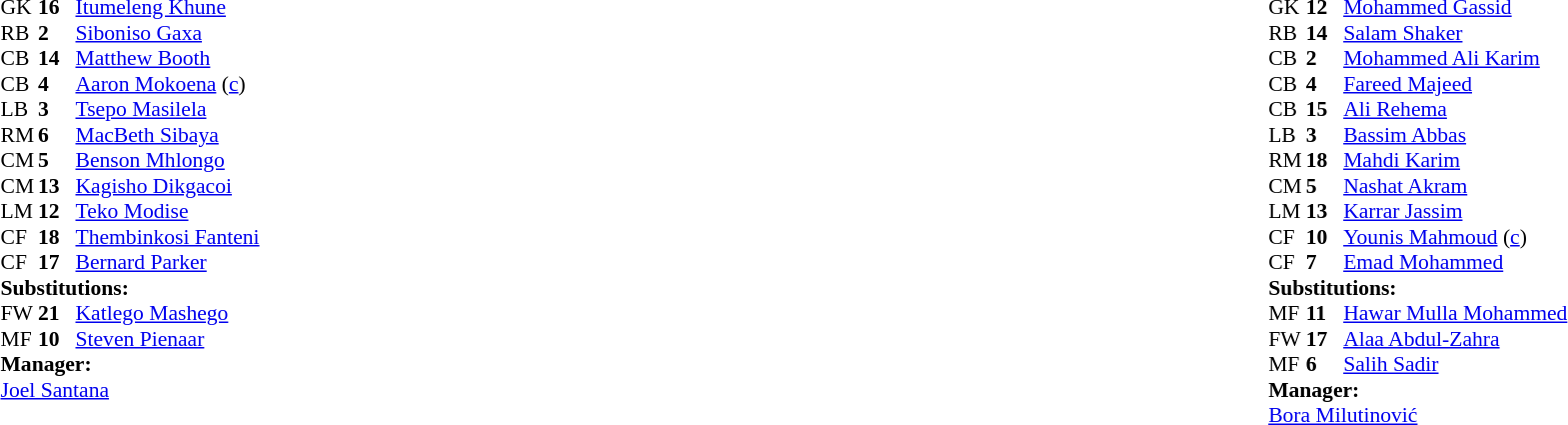<table width="100%">
<tr>
<td valign="top" width="50%"><br><table style="font-size: 90%" cellspacing="0" cellpadding="0">
<tr>
<th width="25"></th>
<th width="25"></th>
</tr>
<tr>
<td>GK</td>
<td><strong>16</strong></td>
<td><a href='#'>Itumeleng Khune</a></td>
</tr>
<tr>
<td>RB</td>
<td><strong>2</strong></td>
<td><a href='#'>Siboniso Gaxa</a></td>
</tr>
<tr>
<td>CB</td>
<td><strong>14</strong></td>
<td><a href='#'>Matthew Booth</a></td>
</tr>
<tr>
<td>CB</td>
<td><strong>4</strong></td>
<td><a href='#'>Aaron Mokoena</a> (<a href='#'>c</a>)</td>
</tr>
<tr>
<td>LB</td>
<td><strong>3</strong></td>
<td><a href='#'>Tsepo Masilela</a></td>
</tr>
<tr>
<td>RM</td>
<td><strong>6</strong></td>
<td><a href='#'>MacBeth Sibaya</a></td>
<td></td>
</tr>
<tr>
<td>CM</td>
<td><strong>5</strong></td>
<td><a href='#'>Benson Mhlongo</a></td>
</tr>
<tr>
<td>CM</td>
<td><strong>13</strong></td>
<td><a href='#'>Kagisho Dikgacoi</a></td>
</tr>
<tr>
<td>LM</td>
<td><strong>12</strong></td>
<td><a href='#'>Teko Modise</a></td>
</tr>
<tr>
<td>CF</td>
<td><strong>18</strong></td>
<td><a href='#'>Thembinkosi Fanteni</a></td>
<td></td>
<td></td>
</tr>
<tr>
<td>CF</td>
<td><strong>17</strong></td>
<td><a href='#'>Bernard Parker</a></td>
<td></td>
<td></td>
</tr>
<tr>
<td colspan=3><strong>Substitutions:</strong></td>
</tr>
<tr>
<td>FW</td>
<td><strong>21</strong></td>
<td><a href='#'>Katlego Mashego</a></td>
<td></td>
<td></td>
</tr>
<tr>
<td>MF</td>
<td><strong>10</strong></td>
<td><a href='#'>Steven Pienaar</a></td>
<td></td>
<td></td>
</tr>
<tr>
<td colspan=3><strong>Manager:</strong></td>
</tr>
<tr>
<td colspan="4"> <a href='#'>Joel Santana</a></td>
</tr>
</table>
</td>
<td valign="top"></td>
<td valign="top" width="50%"><br><table style="font-size: 90%" cellspacing="0" cellpadding="0" align=center>
<tr>
<th width="25"></th>
<th width="25"></th>
</tr>
<tr>
<td>GK</td>
<td><strong>12</strong></td>
<td><a href='#'>Mohammed Gassid</a></td>
</tr>
<tr>
<td>RB</td>
<td><strong>14</strong></td>
<td><a href='#'>Salam Shaker</a></td>
</tr>
<tr>
<td>CB</td>
<td><strong>2</strong></td>
<td><a href='#'>Mohammed Ali Karim</a></td>
</tr>
<tr>
<td>CB</td>
<td><strong>4</strong></td>
<td><a href='#'>Fareed Majeed</a></td>
</tr>
<tr>
<td>CB</td>
<td><strong>15</strong></td>
<td><a href='#'>Ali Rehema</a></td>
</tr>
<tr>
<td>LB</td>
<td><strong>3</strong></td>
<td><a href='#'>Bassim Abbas</a></td>
</tr>
<tr>
<td>RM</td>
<td><strong>18</strong></td>
<td><a href='#'>Mahdi Karim</a></td>
<td></td>
<td></td>
</tr>
<tr>
<td>CM</td>
<td><strong>5</strong></td>
<td><a href='#'>Nashat Akram</a></td>
<td></td>
</tr>
<tr>
<td>LM</td>
<td><strong>13</strong></td>
<td><a href='#'>Karrar Jassim</a></td>
<td></td>
<td></td>
</tr>
<tr>
<td>CF</td>
<td><strong>10</strong></td>
<td><a href='#'>Younis Mahmoud</a> (<a href='#'>c</a>)</td>
</tr>
<tr>
<td>CF</td>
<td><strong>7</strong></td>
<td><a href='#'>Emad Mohammed</a></td>
<td></td>
<td></td>
</tr>
<tr>
<td colspan=3><strong>Substitutions:</strong></td>
</tr>
<tr>
<td>MF</td>
<td><strong>11</strong></td>
<td><a href='#'>Hawar Mulla Mohammed</a></td>
<td></td>
<td></td>
</tr>
<tr>
<td>FW</td>
<td><strong>17</strong></td>
<td><a href='#'>Alaa Abdul-Zahra</a></td>
<td></td>
<td></td>
</tr>
<tr>
<td>MF</td>
<td><strong>6</strong></td>
<td><a href='#'>Salih Sadir</a></td>
<td></td>
<td></td>
</tr>
<tr>
<td colspan=3><strong>Manager:</strong></td>
</tr>
<tr>
<td colspan="4"> <a href='#'>Bora Milutinović</a></td>
</tr>
</table>
</td>
</tr>
</table>
